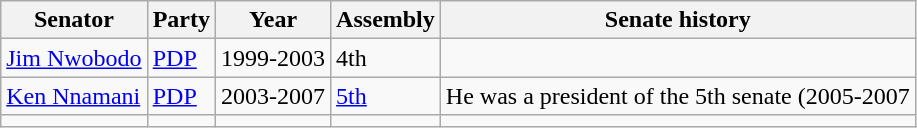<table class="wikitable">
<tr>
<th>Senator</th>
<th>Party</th>
<th>Year</th>
<th>Assembly</th>
<th>Senate history</th>
</tr>
<tr>
<td><a href='#'>Jim Nwobodo</a></td>
<td><a href='#'>PDP</a></td>
<td>1999-2003</td>
<td>4th</td>
<td></td>
</tr>
<tr>
<td><a href='#'>Ken Nnamani</a></td>
<td><a href='#'>PDP</a></td>
<td>2003-2007</td>
<td><a href='#'>5th</a></td>
<td>He was a president of the 5th senate (2005-2007</td>
</tr>
<tr>
<td></td>
<td></td>
<td></td>
<td></td>
<td></td>
</tr>
</table>
